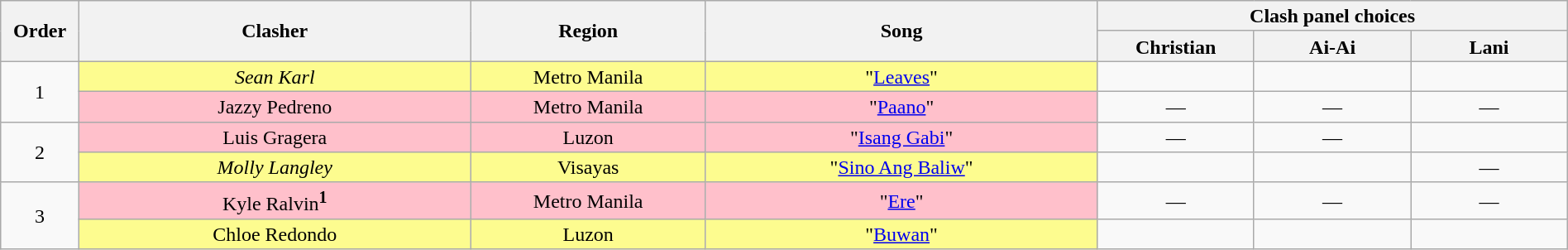<table class="wikitable" style="text-align:center; line-height:17px; width:100%;">
<tr>
<th rowspan="2" width="5%">Order</th>
<th rowspan="2" width="25%">Clasher</th>
<th rowspan="2">Region</th>
<th rowspan="2" width="25%">Song</th>
<th colspan="3" width="30%">Clash panel choices</th>
</tr>
<tr>
<th width="10%">Christian</th>
<th width="10%">Ai-Ai</th>
<th width="10%">Lani</th>
</tr>
<tr>
<td rowspan=2>1</td>
<td style="background:#fdfc8f;"><em>Sean Karl</em></td>
<td style="background:#fdfc8f;">Metro Manila</td>
<td style="background:#fdfc8f;">"<a href='#'>Leaves</a>"</td>
<td><strong></strong></td>
<td><strong></strong></td>
<td><strong></strong></td>
</tr>
<tr>
<td style="background:pink;">Jazzy Pedreno</td>
<td style="background:pink;">Metro Manila</td>
<td style="background:pink;">"<a href='#'>Paano</a>"</td>
<td>—</td>
<td>—</td>
<td>—</td>
</tr>
<tr>
<td rowspan=2>2</td>
<td style="background:pink;">Luis Gragera</td>
<td style="background:pink;">Luzon</td>
<td style="background:pink;">"<a href='#'>Isang Gabi</a>"</td>
<td>—</td>
<td>—</td>
<td><strong></strong></td>
</tr>
<tr>
<td style="background:#fdfc8f;"><em>Molly Langley</em></td>
<td style="background:#fdfc8f;">Visayas</td>
<td style="background:#fdfc8f;">"<a href='#'>Sino Ang Baliw</a>"</td>
<td><strong></strong></td>
<td><strong></strong></td>
<td>—</td>
</tr>
<tr>
<td rowspan=2>3</td>
<td style="background:pink;">Kyle Ralvin<sup><strong>1</strong></sup></td>
<td style="background:pink;">Metro Manila</td>
<td style="background:pink;">"<a href='#'>Ere</a>"</td>
<td>—</td>
<td>—</td>
<td>—</td>
</tr>
<tr>
<td style="background:#fdfc8f;">Chloe Redondo</td>
<td style="background:#fdfc8f;">Luzon</td>
<td style="background:#fdfc8f;">"<a href='#'>Buwan</a>"</td>
<td><strong></strong></td>
<td><strong></strong></td>
<td><strong></strong></td>
</tr>
</table>
